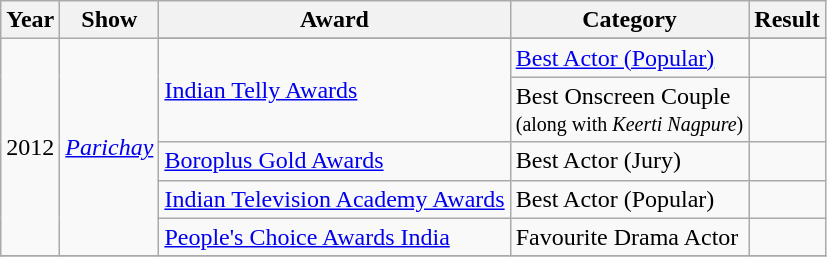<table class="wikitable">
<tr>
<th>Year</th>
<th>Show</th>
<th>Award</th>
<th>Category</th>
<th>Result</th>
</tr>
<tr>
<td rowspan="6">2012</td>
<td rowspan="6"><em><a href='#'>Parichay</a></em></td>
</tr>
<tr>
<td rowspan="2"><a href='#'>Indian Telly Awards</a></td>
<td><a href='#'>Best Actor (Popular)</a></td>
<td></td>
</tr>
<tr>
<td>Best Onscreen Couple<br><small>(along with <em>Keerti Nagpure</em>)</small><br></td>
<td></td>
</tr>
<tr>
<td><a href='#'>Boroplus Gold Awards</a></td>
<td>Best Actor (Jury)</td>
<td></td>
</tr>
<tr>
<td><a href='#'>Indian Television Academy Awards</a></td>
<td>Best Actor (Popular)</td>
<td></td>
</tr>
<tr>
<td><a href='#'>People's Choice Awards India</a></td>
<td>Favourite Drama Actor</td>
<td></td>
</tr>
<tr>
</tr>
</table>
